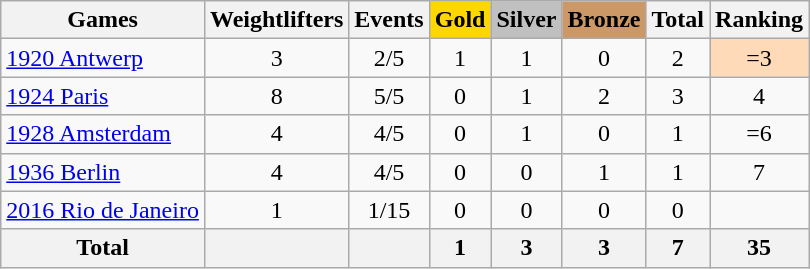<table class="wikitable sortable" style="text-align:center">
<tr>
<th>Games</th>
<th>Weightlifters</th>
<th>Events</th>
<th style="background-color:gold;">Gold</th>
<th style="background-color:silver;">Silver</th>
<th style="background-color:#c96;">Bronze</th>
<th>Total</th>
<th>Ranking</th>
</tr>
<tr>
<td align=left><a href='#'>1920 Antwerp</a></td>
<td>3</td>
<td>2/5</td>
<td>1</td>
<td>1</td>
<td>0</td>
<td>2</td>
<td bgcolor=ffdab9>=3</td>
</tr>
<tr>
<td align=left><a href='#'>1924 Paris</a></td>
<td>8</td>
<td>5/5</td>
<td>0</td>
<td>1</td>
<td>2</td>
<td>3</td>
<td>4</td>
</tr>
<tr>
<td align=left><a href='#'>1928 Amsterdam</a></td>
<td>4</td>
<td>4/5</td>
<td>0</td>
<td>1</td>
<td>0</td>
<td>1</td>
<td>=6</td>
</tr>
<tr>
<td align=left><a href='#'>1936 Berlin</a></td>
<td>4</td>
<td>4/5</td>
<td>0</td>
<td>0</td>
<td>1</td>
<td>1</td>
<td>7</td>
</tr>
<tr>
<td align=left><a href='#'>2016 Rio de Janeiro</a></td>
<td>1</td>
<td>1/15</td>
<td>0</td>
<td>0</td>
<td>0</td>
<td>0</td>
<td></td>
</tr>
<tr>
<th>Total</th>
<th></th>
<th></th>
<th>1</th>
<th>3</th>
<th>3</th>
<th>7</th>
<th>35</th>
</tr>
</table>
